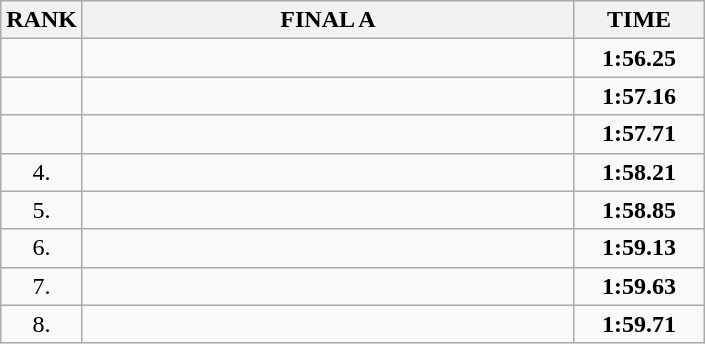<table class="wikitable">
<tr>
<th>RANK</th>
<th style="width: 20em">FINAL A</th>
<th style="width: 5em">TIME</th>
</tr>
<tr>
<td align="center"></td>
<td></td>
<td align="center"><strong>1:56.25</strong></td>
</tr>
<tr>
<td align="center"></td>
<td></td>
<td align="center"><strong>1:57.16</strong></td>
</tr>
<tr>
<td align="center"></td>
<td></td>
<td align="center"><strong>1:57.71</strong></td>
</tr>
<tr>
<td align="center">4.</td>
<td></td>
<td align="center"><strong>1:58.21</strong></td>
</tr>
<tr>
<td align="center">5.</td>
<td></td>
<td align="center"><strong>1:58.85</strong></td>
</tr>
<tr>
<td align="center">6.</td>
<td></td>
<td align="center"><strong>1:59.13</strong></td>
</tr>
<tr>
<td align="center">7.</td>
<td></td>
<td align="center"><strong>1:59.63</strong></td>
</tr>
<tr>
<td align="center">8.</td>
<td></td>
<td align="center"><strong>1:59.71</strong></td>
</tr>
</table>
